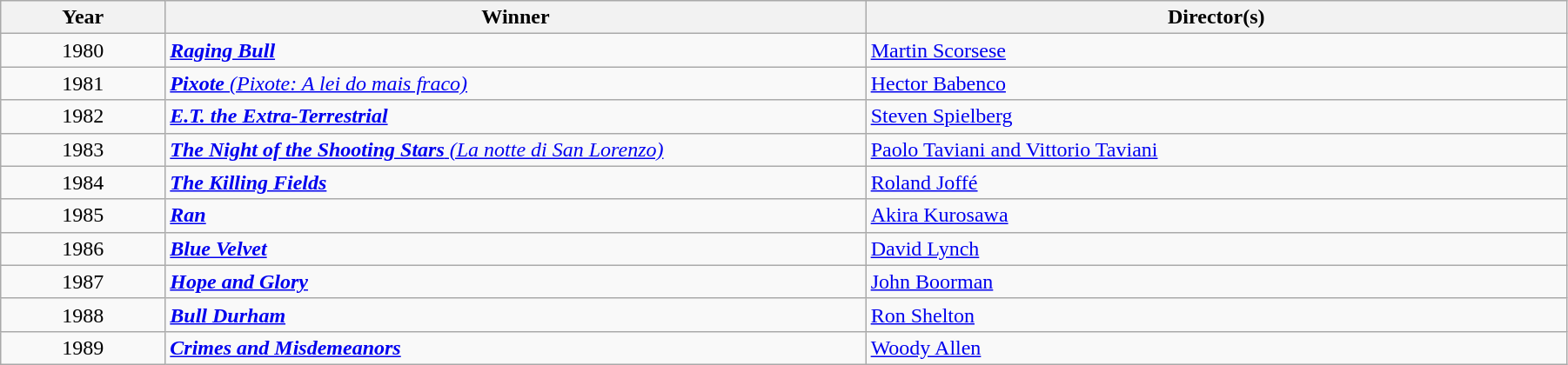<table class="wikitable" width="95%" cellpadding="5">
<tr>
<th width="100"><strong>Year</strong></th>
<th width="450"><strong>Winner</strong></th>
<th width="450"><strong>Director(s)</strong></th>
</tr>
<tr>
<td style="text-align:center;">1980</td>
<td><strong><em><a href='#'>Raging Bull</a></em></strong></td>
<td><a href='#'>Martin Scorsese</a></td>
</tr>
<tr>
<td style="text-align:center;">1981</td>
<td><em><a href='#'><strong>Pixote</strong> (Pixote: A lei do mais fraco)</a></em></td>
<td><a href='#'>Hector Babenco</a></td>
</tr>
<tr>
<td style="text-align:center;">1982</td>
<td><strong><em><a href='#'>E.T. the Extra-Terrestrial</a></em></strong></td>
<td><a href='#'>Steven Spielberg</a></td>
</tr>
<tr>
<td style="text-align:center;">1983</td>
<td><em><a href='#'><strong>The Night of the Shooting Stars</strong> (La notte di San Lorenzo)</a></em></td>
<td><a href='#'>Paolo Taviani and Vittorio Taviani</a></td>
</tr>
<tr>
<td style="text-align:center;">1984</td>
<td><strong><em><a href='#'>The Killing Fields</a></em></strong></td>
<td><a href='#'>Roland Joffé</a></td>
</tr>
<tr>
<td style="text-align:center;">1985</td>
<td><strong><em><a href='#'>Ran</a></em></strong></td>
<td><a href='#'>Akira Kurosawa</a></td>
</tr>
<tr>
<td style="text-align:center;">1986</td>
<td><strong><em><a href='#'>Blue Velvet</a></em></strong></td>
<td><a href='#'>David Lynch</a></td>
</tr>
<tr>
<td style="text-align:center;">1987</td>
<td><strong><em><a href='#'>Hope and Glory</a></em></strong></td>
<td><a href='#'>John Boorman</a></td>
</tr>
<tr>
<td style="text-align:center;">1988</td>
<td><strong><em><a href='#'>Bull Durham</a></em></strong></td>
<td><a href='#'>Ron Shelton</a></td>
</tr>
<tr>
<td style="text-align:center;">1989</td>
<td><strong><em><a href='#'>Crimes and Misdemeanors</a></em></strong></td>
<td><a href='#'>Woody Allen</a></td>
</tr>
</table>
